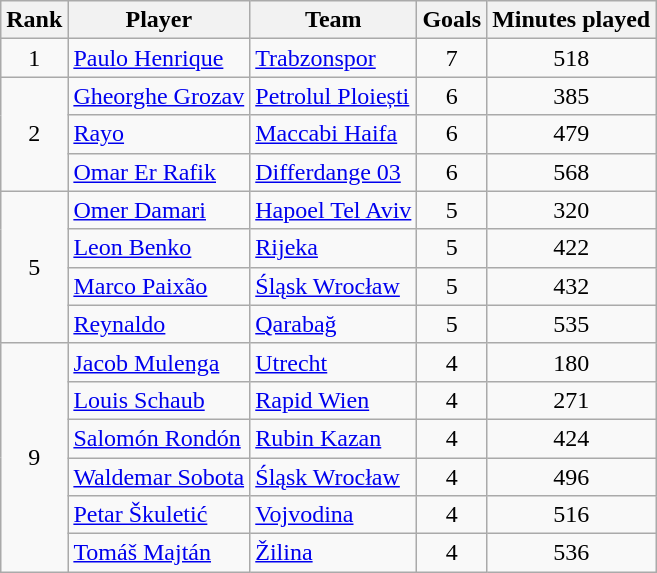<table class="wikitable" style="text-align:center">
<tr>
<th>Rank</th>
<th>Player</th>
<th>Team</th>
<th>Goals</th>
<th>Minutes played</th>
</tr>
<tr>
<td>1</td>
<td align=left> <a href='#'>Paulo Henrique</a></td>
<td align=left> <a href='#'>Trabzonspor</a></td>
<td>7</td>
<td>518</td>
</tr>
<tr>
<td rowspan=3>2</td>
<td align=left> <a href='#'>Gheorghe Grozav</a></td>
<td align=left> <a href='#'>Petrolul Ploiești</a></td>
<td>6</td>
<td>385</td>
</tr>
<tr>
<td align=left> <a href='#'>Rayo</a></td>
<td align=left> <a href='#'>Maccabi Haifa</a></td>
<td>6</td>
<td>479</td>
</tr>
<tr>
<td align=left> <a href='#'>Omar Er Rafik</a></td>
<td align=left> <a href='#'>Differdange 03</a></td>
<td>6</td>
<td>568</td>
</tr>
<tr>
<td rowspan=4>5</td>
<td align=left> <a href='#'>Omer Damari</a></td>
<td align=left> <a href='#'>Hapoel Tel Aviv</a></td>
<td>5</td>
<td>320</td>
</tr>
<tr>
<td align=left> <a href='#'>Leon Benko</a></td>
<td align=left> <a href='#'>Rijeka</a></td>
<td>5</td>
<td>422</td>
</tr>
<tr>
<td align=left> <a href='#'>Marco Paixão</a></td>
<td align=left> <a href='#'>Śląsk Wrocław</a></td>
<td>5</td>
<td>432</td>
</tr>
<tr>
<td align=left> <a href='#'>Reynaldo</a></td>
<td align=left> <a href='#'>Qarabağ</a></td>
<td>5</td>
<td>535</td>
</tr>
<tr>
<td rowspan=6>9</td>
<td align=left> <a href='#'>Jacob Mulenga</a></td>
<td align=left> <a href='#'>Utrecht</a></td>
<td>4</td>
<td>180</td>
</tr>
<tr>
<td align=left> <a href='#'>Louis Schaub</a></td>
<td align=left> <a href='#'>Rapid Wien</a></td>
<td>4</td>
<td>271</td>
</tr>
<tr>
<td align=left> <a href='#'>Salomón Rondón</a></td>
<td align=left> <a href='#'>Rubin Kazan</a></td>
<td>4</td>
<td>424</td>
</tr>
<tr>
<td align=left> <a href='#'>Waldemar Sobota</a></td>
<td align=left> <a href='#'>Śląsk Wrocław</a></td>
<td>4</td>
<td>496</td>
</tr>
<tr>
<td align=left> <a href='#'>Petar Škuletić</a></td>
<td align=left> <a href='#'>Vojvodina</a></td>
<td>4</td>
<td>516</td>
</tr>
<tr>
<td align=left> <a href='#'>Tomáš Majtán</a></td>
<td align=left> <a href='#'>Žilina</a></td>
<td>4</td>
<td>536</td>
</tr>
</table>
